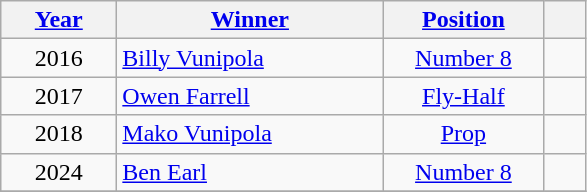<table class="wikitable">
<tr>
<th width=70><a href='#'>Year</a></th>
<th width=170><a href='#'>Winner</a></th>
<th width=100><a href='#'>Position</a></th>
<th width=20></th>
</tr>
<tr>
<td align=center>2016</td>
<td> <a href='#'>Billy Vunipola</a></td>
<td align=center><a href='#'>Number 8</a></td>
<td align=center></td>
</tr>
<tr>
<td align=center>2017</td>
<td> <a href='#'>Owen Farrell</a></td>
<td align=center><a href='#'>Fly-Half</a></td>
<td align=center></td>
</tr>
<tr>
<td align=center>2018</td>
<td> <a href='#'>Mako Vunipola</a></td>
<td align=center><a href='#'>Prop</a></td>
<td align=center></td>
</tr>
<tr>
<td align=center>2024</td>
<td> <a href='#'>Ben Earl</a></td>
<td align=center><a href='#'>Number 8</a></td>
<td align=center></td>
</tr>
<tr>
</tr>
</table>
